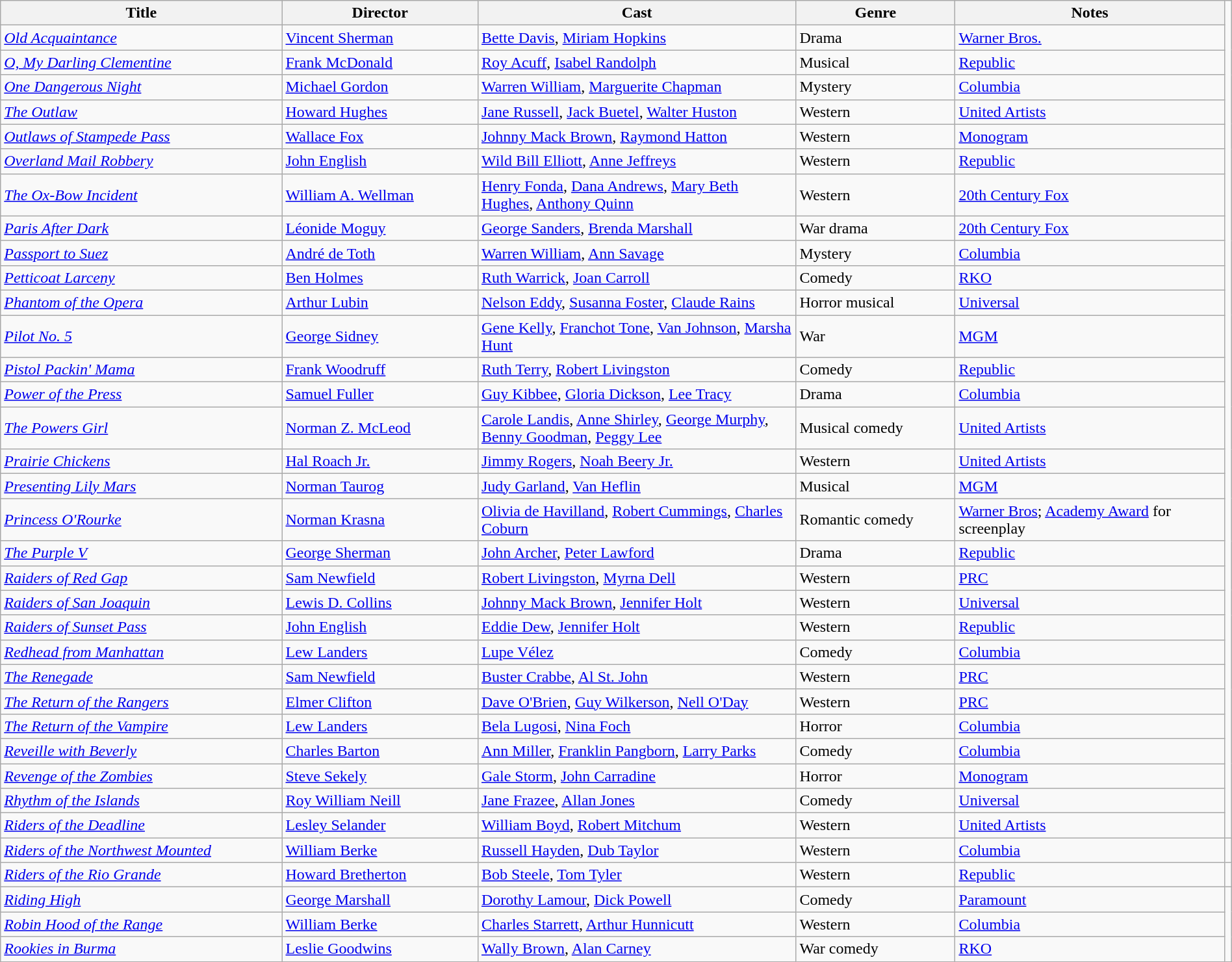<table class="wikitable" style="width:100%;">
<tr>
<th style="width:23%;">Title</th>
<th style="width:16%;">Director</th>
<th style="width:26%;">Cast</th>
<th style="width:13%;">Genre</th>
<th style="width:22%;">Notes</th>
</tr>
<tr>
<td><em><a href='#'>Old Acquaintance</a></em></td>
<td><a href='#'>Vincent Sherman</a></td>
<td><a href='#'>Bette Davis</a>, <a href='#'>Miriam Hopkins</a></td>
<td>Drama</td>
<td><a href='#'>Warner Bros.</a></td>
</tr>
<tr>
<td><em><a href='#'>O, My Darling Clementine</a></em></td>
<td><a href='#'>Frank McDonald</a></td>
<td><a href='#'>Roy Acuff</a>, <a href='#'>Isabel Randolph</a></td>
<td>Musical</td>
<td><a href='#'>Republic</a></td>
</tr>
<tr>
<td><em><a href='#'>One Dangerous Night</a></em></td>
<td><a href='#'>Michael Gordon</a></td>
<td><a href='#'>Warren William</a>, <a href='#'>Marguerite Chapman</a></td>
<td>Mystery</td>
<td><a href='#'>Columbia</a></td>
</tr>
<tr>
<td><em><a href='#'>The Outlaw</a></em></td>
<td><a href='#'>Howard Hughes</a></td>
<td><a href='#'>Jane Russell</a>, <a href='#'>Jack Buetel</a>, <a href='#'>Walter Huston</a></td>
<td>Western</td>
<td><a href='#'>United Artists</a></td>
</tr>
<tr>
<td><em><a href='#'>Outlaws of Stampede Pass</a></em></td>
<td><a href='#'>Wallace Fox</a></td>
<td><a href='#'>Johnny Mack Brown</a>, <a href='#'>Raymond Hatton</a></td>
<td>Western</td>
<td><a href='#'>Monogram</a></td>
</tr>
<tr>
<td><em><a href='#'>Overland Mail Robbery</a></em></td>
<td><a href='#'>John English</a></td>
<td><a href='#'>Wild Bill Elliott</a>, <a href='#'>Anne Jeffreys</a></td>
<td>Western</td>
<td><a href='#'>Republic</a></td>
</tr>
<tr>
<td><em><a href='#'>The Ox-Bow Incident</a></em></td>
<td><a href='#'>William A. Wellman</a></td>
<td><a href='#'>Henry Fonda</a>, <a href='#'>Dana Andrews</a>, <a href='#'>Mary Beth Hughes</a>, <a href='#'>Anthony Quinn</a></td>
<td>Western</td>
<td><a href='#'>20th Century Fox</a></td>
</tr>
<tr>
<td><em><a href='#'>Paris After Dark</a></em></td>
<td><a href='#'>Léonide Moguy</a></td>
<td><a href='#'>George Sanders</a>, <a href='#'>Brenda Marshall</a></td>
<td>War drama</td>
<td><a href='#'>20th Century Fox</a></td>
</tr>
<tr>
<td><em><a href='#'>Passport to Suez</a></em></td>
<td><a href='#'>André de Toth</a></td>
<td><a href='#'>Warren William</a>, <a href='#'>Ann Savage</a></td>
<td>Mystery</td>
<td><a href='#'>Columbia</a></td>
</tr>
<tr>
<td><em><a href='#'>Petticoat Larceny</a></em></td>
<td><a href='#'>Ben Holmes</a></td>
<td><a href='#'>Ruth Warrick</a>, <a href='#'>Joan Carroll</a></td>
<td>Comedy</td>
<td><a href='#'>RKO</a></td>
</tr>
<tr>
<td><em><a href='#'>Phantom of the Opera</a></em></td>
<td><a href='#'>Arthur Lubin</a></td>
<td><a href='#'>Nelson Eddy</a>, <a href='#'>Susanna Foster</a>, <a href='#'>Claude Rains</a></td>
<td>Horror musical</td>
<td><a href='#'>Universal</a></td>
</tr>
<tr>
<td><em><a href='#'>Pilot No. 5</a></em></td>
<td><a href='#'>George Sidney</a></td>
<td><a href='#'>Gene Kelly</a>, <a href='#'>Franchot Tone</a>, <a href='#'>Van Johnson</a>, <a href='#'>Marsha Hunt</a></td>
<td>War</td>
<td><a href='#'>MGM</a></td>
</tr>
<tr>
<td><em><a href='#'>Pistol Packin' Mama</a></em></td>
<td><a href='#'>Frank Woodruff</a></td>
<td><a href='#'>Ruth Terry</a>, <a href='#'>Robert Livingston</a></td>
<td>Comedy</td>
<td><a href='#'>Republic</a></td>
</tr>
<tr>
<td><em><a href='#'>Power of the Press</a></em></td>
<td><a href='#'>Samuel Fuller</a></td>
<td><a href='#'>Guy Kibbee</a>, <a href='#'>Gloria Dickson</a>, <a href='#'>Lee Tracy</a></td>
<td>Drama</td>
<td><a href='#'>Columbia</a></td>
</tr>
<tr>
<td><em><a href='#'>The Powers Girl</a></em></td>
<td><a href='#'>Norman Z. McLeod</a></td>
<td><a href='#'>Carole Landis</a>, <a href='#'>Anne Shirley</a>, <a href='#'>George Murphy</a>, <a href='#'>Benny Goodman</a>, <a href='#'>Peggy Lee</a></td>
<td>Musical comedy</td>
<td><a href='#'>United Artists</a></td>
</tr>
<tr>
<td><em><a href='#'>Prairie Chickens</a></em></td>
<td><a href='#'>Hal Roach Jr.</a></td>
<td><a href='#'>Jimmy Rogers</a>, <a href='#'>Noah Beery Jr.</a></td>
<td>Western</td>
<td><a href='#'>United Artists</a></td>
</tr>
<tr>
<td><em><a href='#'>Presenting Lily Mars</a></em></td>
<td><a href='#'>Norman Taurog</a></td>
<td><a href='#'>Judy Garland</a>, <a href='#'>Van Heflin</a></td>
<td>Musical</td>
<td><a href='#'>MGM</a></td>
</tr>
<tr>
<td><em><a href='#'>Princess O'Rourke</a></em></td>
<td><a href='#'>Norman Krasna</a></td>
<td><a href='#'>Olivia de Havilland</a>, <a href='#'>Robert Cummings</a>, <a href='#'>Charles Coburn</a></td>
<td>Romantic comedy</td>
<td><a href='#'>Warner Bros</a>; <a href='#'>Academy Award</a> for screenplay</td>
</tr>
<tr>
<td><em><a href='#'>The Purple V</a></em></td>
<td><a href='#'>George Sherman</a></td>
<td><a href='#'>John Archer</a>, <a href='#'>Peter Lawford</a></td>
<td>Drama</td>
<td><a href='#'>Republic</a></td>
</tr>
<tr>
<td><em><a href='#'>Raiders of Red Gap</a></em></td>
<td><a href='#'>Sam Newfield</a></td>
<td><a href='#'>Robert Livingston</a>, <a href='#'>Myrna Dell</a></td>
<td>Western</td>
<td><a href='#'>PRC</a></td>
</tr>
<tr>
<td><em><a href='#'>Raiders of San Joaquin</a></em></td>
<td><a href='#'>Lewis D. Collins</a></td>
<td><a href='#'>Johnny Mack Brown</a>, <a href='#'>Jennifer Holt</a></td>
<td>Western</td>
<td><a href='#'>Universal</a></td>
</tr>
<tr>
<td><em><a href='#'>Raiders of Sunset Pass</a></em></td>
<td><a href='#'>John English</a></td>
<td><a href='#'>Eddie Dew</a>, <a href='#'>Jennifer Holt</a></td>
<td>Western</td>
<td><a href='#'>Republic</a></td>
</tr>
<tr>
<td><em><a href='#'>Redhead from Manhattan</a></em></td>
<td><a href='#'>Lew Landers</a></td>
<td><a href='#'>Lupe Vélez</a></td>
<td>Comedy</td>
<td><a href='#'>Columbia</a></td>
</tr>
<tr>
<td><em><a href='#'>The Renegade</a></em></td>
<td><a href='#'>Sam Newfield</a></td>
<td><a href='#'>Buster Crabbe</a>, <a href='#'>Al St. John</a></td>
<td>Western</td>
<td><a href='#'>PRC</a></td>
</tr>
<tr>
<td><em><a href='#'>The Return of the Rangers</a></em></td>
<td><a href='#'>Elmer Clifton</a></td>
<td><a href='#'>Dave O'Brien</a>, <a href='#'>Guy Wilkerson</a>, <a href='#'>Nell O'Day</a></td>
<td>Western</td>
<td><a href='#'>PRC</a></td>
</tr>
<tr>
<td><em><a href='#'>The Return of the Vampire</a></em></td>
<td><a href='#'>Lew Landers</a></td>
<td><a href='#'>Bela Lugosi</a>, <a href='#'>Nina Foch</a></td>
<td>Horror</td>
<td><a href='#'>Columbia</a></td>
</tr>
<tr>
<td><em><a href='#'>Reveille with Beverly</a></em></td>
<td><a href='#'>Charles Barton</a></td>
<td><a href='#'>Ann Miller</a>, <a href='#'>Franklin Pangborn</a>, <a href='#'>Larry Parks</a></td>
<td>Comedy</td>
<td><a href='#'>Columbia</a></td>
</tr>
<tr>
<td><em><a href='#'>Revenge of the Zombies</a></em></td>
<td><a href='#'>Steve Sekely</a></td>
<td><a href='#'>Gale Storm</a>, <a href='#'>John Carradine</a></td>
<td>Horror</td>
<td><a href='#'>Monogram</a></td>
</tr>
<tr>
<td><em><a href='#'>Rhythm of the Islands</a></em></td>
<td><a href='#'>Roy William Neill</a></td>
<td><a href='#'>Jane Frazee</a>, <a href='#'>Allan Jones</a></td>
<td>Comedy</td>
<td><a href='#'>Universal</a></td>
</tr>
<tr>
<td><em><a href='#'>Riders of the Deadline</a></em></td>
<td><a href='#'>Lesley Selander</a></td>
<td><a href='#'>William Boyd</a>, <a href='#'>Robert Mitchum</a></td>
<td>Western</td>
<td><a href='#'>United Artists</a></td>
</tr>
<tr>
<td><em><a href='#'>Riders of the Northwest Mounted</a></em></td>
<td><a href='#'>William Berke</a></td>
<td><a href='#'>Russell Hayden</a>, <a href='#'>Dub Taylor</a></td>
<td>Western</td>
<td><a href='#'>Columbia</a></td>
<td></td>
</tr>
<tr>
<td><em><a href='#'>Riders of the Rio Grande</a></em></td>
<td><a href='#'>Howard Bretherton</a></td>
<td><a href='#'>Bob Steele</a>, <a href='#'>Tom Tyler</a></td>
<td>Western</td>
<td><a href='#'>Republic</a></td>
<td></td>
</tr>
<tr>
<td><em><a href='#'>Riding High</a></em></td>
<td><a href='#'>George Marshall</a></td>
<td><a href='#'>Dorothy Lamour</a>, <a href='#'>Dick Powell</a></td>
<td>Comedy</td>
<td><a href='#'>Paramount</a></td>
</tr>
<tr>
<td><em><a href='#'>Robin Hood of the Range</a></em></td>
<td><a href='#'>William Berke</a></td>
<td><a href='#'>Charles Starrett</a>, <a href='#'>Arthur Hunnicutt</a></td>
<td>Western</td>
<td><a href='#'>Columbia</a></td>
</tr>
<tr>
<td><em><a href='#'>Rookies in Burma</a></em></td>
<td><a href='#'>Leslie Goodwins</a></td>
<td><a href='#'>Wally Brown</a>, <a href='#'>Alan Carney</a></td>
<td>War comedy</td>
<td><a href='#'>RKO</a></td>
</tr>
</table>
